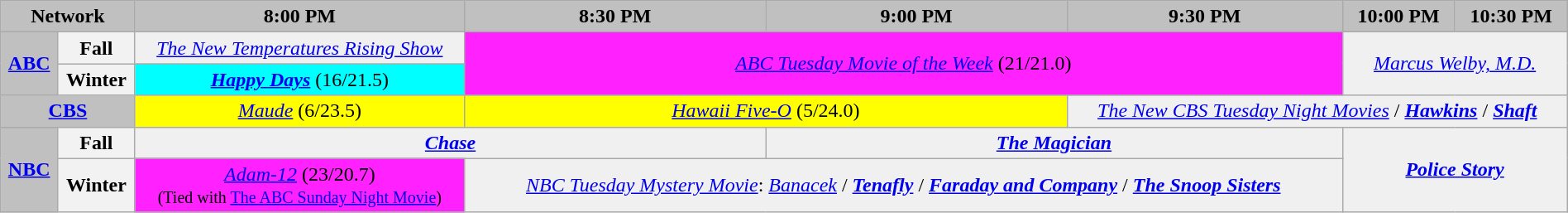<table class="wikitable plainrowheaders" style="width:100%; margin:auto; text-align:center;">
<tr>
<th colspan="2" style="background:silver; text-align:center;">Network</th>
<th style="background:silver; text-align:center;">8:00 PM</th>
<th style="background:silver; text-align:center;">8:30 PM</th>
<th style="background:silver; text-align:center;">9:00 PM</th>
<th style="background:silver; text-align:center;">9:30 PM</th>
<th style="background:silver; text-align:center;">10:00 PM</th>
<th style="background:silver; text-align:center;">10:30 PM</th>
</tr>
<tr>
<th style="background:silver;" rowspan="2"><a href='#'>ABC</a></th>
<th>Fall</th>
<td style="background:#f0f0f0;"><em><a href='#'>The New Temperatures Rising Show</a></em></td>
<td style="background:#FF22FF;" colspan="3" rowspan="2"><em><a href='#'>ABC Tuesday Movie of the Week</a></em> (21/21.0)</td>
<td style="background:#f0f0f0;" colspan="2" rowspan="2"><em><a href='#'>Marcus Welby, M.D.</a></em></td>
</tr>
<tr>
<th>Winter</th>
<td style="background:cyan;"><strong><em><a href='#'>Happy Days</a></em></strong> (16/21.5)</td>
</tr>
<tr>
<th style="background:silver;" colspan="2"><a href='#'>CBS</a></th>
<td style="background:yellow;"><em><a href='#'>Maude</a></em> (6/23.5)</td>
<td style="background:yellow;" colspan="2"><em><a href='#'>Hawaii Five-O</a></em> (5/24.0)</td>
<td style="background:#f0f0f0;" colspan="3"><em><a href='#'>The New CBS Tuesday Night Movies</a></em> / <strong><em><a href='#'>Hawkins</a></em></strong> / <strong><em><a href='#'>Shaft</a></em></strong></td>
</tr>
<tr>
<th style="background:silver;" rowspan="2"><a href='#'>NBC</a></th>
<th>Fall</th>
<td style="background:#f0f0f0;" colspan="2"><strong><em><a href='#'>Chase</a></em></strong></td>
<td style="background:#f0f0f0;" colspan="2"><strong><em><a href='#'>The Magician</a></em></strong></td>
<td style="background:#f0f0f0;" colspan="2" rowspan="2"><strong><em><a href='#'>Police Story</a></em></strong></td>
</tr>
<tr>
<th>Winter</th>
<td style="background:#FF22FF;"><em><a href='#'>Adam-12</a></em> (23/20.7)<br><small>(Tied with <a href='#'>The ABC Sunday Night Movie</a>)</small></td>
<td style="background:#f0f0f0;" colspan="3"><em><a href='#'>NBC Tuesday Mystery Movie</a></em>: <em><a href='#'>Banacek</a></em> / <strong><em><a href='#'>Tenafly</a></em></strong> / <strong><em><a href='#'>Faraday and Company</a></em></strong> / <strong><em><a href='#'>The Snoop Sisters</a></em></strong></td>
</tr>
</table>
